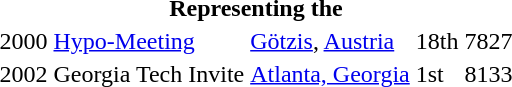<table>
<tr>
<th colspan="5">Representing the </th>
</tr>
<tr>
<td>2000</td>
<td><a href='#'>Hypo-Meeting</a></td>
<td><a href='#'>Götzis</a>, <a href='#'>Austria</a></td>
<td>18th</td>
<td>7827</td>
</tr>
<tr>
<td>2002</td>
<td>Georgia Tech Invite</td>
<td><a href='#'>Atlanta, Georgia</a></td>
<td>1st</td>
<td>8133</td>
</tr>
</table>
